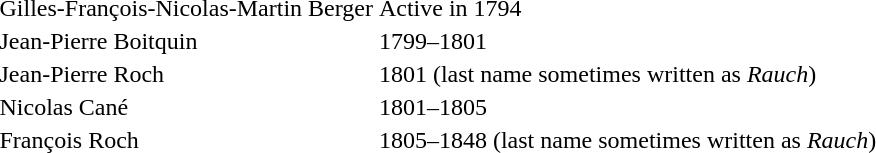<table>
<tr>
<td>Gilles-François-Nicolas-Martin Berger</td>
<td>Active in 1794</td>
</tr>
<tr>
<td>Jean-Pierre Boitquin</td>
<td>1799–1801</td>
</tr>
<tr>
<td>Jean-Pierre Roch</td>
<td>1801 (last name sometimes written as <em>Rauch</em>)</td>
</tr>
<tr>
<td>Nicolas Cané</td>
<td>1801–1805</td>
</tr>
<tr>
<td>François Roch</td>
<td>1805–1848 (last name sometimes written as <em>Rauch</em>)</td>
</tr>
</table>
